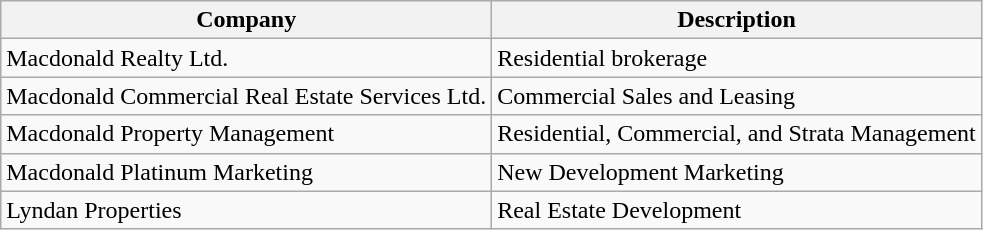<table class="wikitable">
<tr>
<th>Company</th>
<th>Description</th>
</tr>
<tr>
<td>Macdonald Realty Ltd.</td>
<td>Residential brokerage</td>
</tr>
<tr>
<td>Macdonald Commercial Real Estate Services Ltd.</td>
<td>Commercial Sales and Leasing</td>
</tr>
<tr>
<td>Macdonald Property Management</td>
<td>Residential, Commercial, and Strata Management</td>
</tr>
<tr>
<td>Macdonald Platinum Marketing</td>
<td>New Development Marketing</td>
</tr>
<tr>
<td>Lyndan Properties</td>
<td>Real Estate Development</td>
</tr>
</table>
